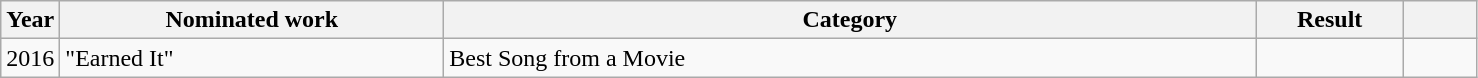<table class=wikitable>
<tr>
<th width=4%>Year</th>
<th width=26%>Nominated work</th>
<th width=55%>Category</th>
<th width=10%>Result</th>
<th width=5%></th>
</tr>
<tr>
<td>2016</td>
<td>"Earned It"</td>
<td>Best Song from a Movie</td>
<td></td>
<td></td>
</tr>
</table>
